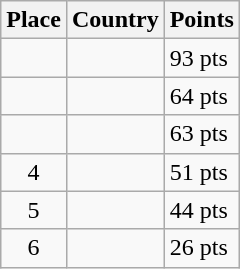<table class=wikitable>
<tr>
<th>Place</th>
<th>Country</th>
<th>Points</th>
</tr>
<tr>
<td align=center></td>
<td></td>
<td>93 pts</td>
</tr>
<tr>
<td align=center></td>
<td></td>
<td>64 pts</td>
</tr>
<tr>
<td align=center></td>
<td></td>
<td>63 pts</td>
</tr>
<tr>
<td align=center>4</td>
<td></td>
<td>51 pts</td>
</tr>
<tr>
<td align=center>5</td>
<td></td>
<td>44 pts</td>
</tr>
<tr>
<td align=center>6</td>
<td></td>
<td>26 pts</td>
</tr>
</table>
